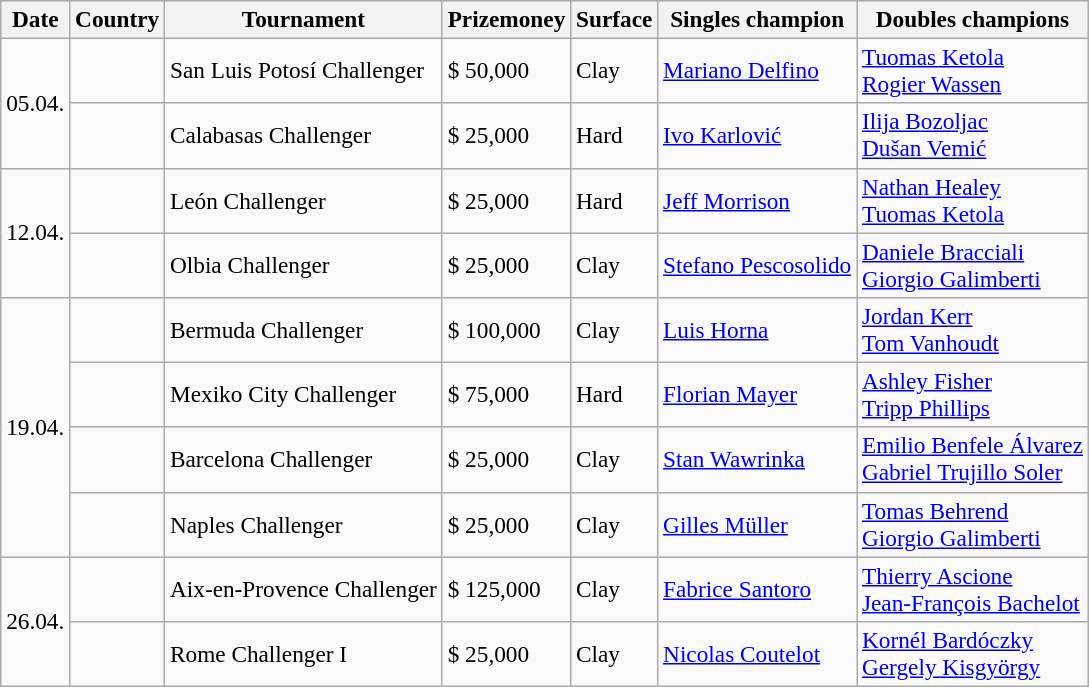<table class="sortable wikitable" style=font-size:97%>
<tr>
<th>Date</th>
<th>Country</th>
<th>Tournament</th>
<th>Prizemoney</th>
<th>Surface</th>
<th>Singles champion</th>
<th>Doubles champions</th>
</tr>
<tr>
<td rowspan="2">05.04.</td>
<td></td>
<td>San Luis Potosí Challenger</td>
<td>$ 50,000</td>
<td>Clay</td>
<td> <a href='#'>Mariano Delfino</a></td>
<td> <a href='#'>Tuomas Ketola</a> <br>  <a href='#'>Rogier Wassen</a></td>
</tr>
<tr>
<td></td>
<td>Calabasas Challenger</td>
<td>$ 25,000</td>
<td>Hard</td>
<td> <a href='#'>Ivo Karlović</a></td>
<td> <a href='#'>Ilija Bozoljac</a><br> <a href='#'>Dušan Vemić</a></td>
</tr>
<tr>
<td rowspan="2">12.04.</td>
<td></td>
<td>León Challenger</td>
<td>$ 25,000</td>
<td>Hard</td>
<td> <a href='#'>Jeff Morrison</a></td>
<td> <a href='#'>Nathan Healey</a> <br>  <a href='#'>Tuomas Ketola</a></td>
</tr>
<tr>
<td></td>
<td>Olbia Challenger</td>
<td>$ 25,000</td>
<td>Clay</td>
<td> <a href='#'>Stefano Pescosolido</a></td>
<td> <a href='#'>Daniele Bracciali</a><br> <a href='#'>Giorgio Galimberti</a></td>
</tr>
<tr>
<td rowspan="4">19.04.</td>
<td></td>
<td>Bermuda Challenger</td>
<td>$ 100,000</td>
<td>Clay</td>
<td> <a href='#'>Luis Horna</a></td>
<td> <a href='#'>Jordan Kerr</a><br> <a href='#'>Tom Vanhoudt</a></td>
</tr>
<tr>
<td></td>
<td>Mexiko City Challenger</td>
<td>$ 75,000</td>
<td>Hard</td>
<td> <a href='#'>Florian Mayer</a></td>
<td> <a href='#'>Ashley Fisher</a><br> <a href='#'>Tripp Phillips</a></td>
</tr>
<tr>
<td></td>
<td>Barcelona Challenger</td>
<td>$ 25,000</td>
<td>Clay</td>
<td> <a href='#'>Stan Wawrinka</a></td>
<td> <a href='#'>Emilio Benfele Álvarez</a><br> <a href='#'>Gabriel Trujillo Soler</a></td>
</tr>
<tr>
<td></td>
<td>Naples Challenger</td>
<td>$ 25,000</td>
<td>Clay</td>
<td> <a href='#'>Gilles Müller</a></td>
<td> <a href='#'>Tomas Behrend</a> <br>  <a href='#'>Giorgio Galimberti</a></td>
</tr>
<tr>
<td rowspan="2">26.04.</td>
<td></td>
<td>Aix-en-Provence Challenger</td>
<td>$ 125,000</td>
<td>Clay</td>
<td> <a href='#'>Fabrice Santoro</a></td>
<td> <a href='#'>Thierry Ascione</a><br> <a href='#'>Jean-François Bachelot</a></td>
</tr>
<tr>
<td></td>
<td>Rome Challenger I</td>
<td>$ 25,000</td>
<td>Clay</td>
<td> <a href='#'>Nicolas Coutelot</a></td>
<td> <a href='#'>Kornél Bardóczky</a> <br>  <a href='#'>Gergely Kisgyörgy</a></td>
</tr>
</table>
